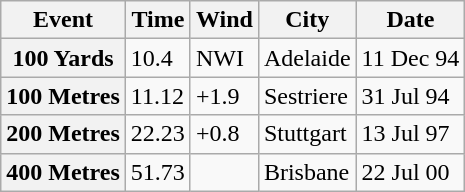<table class="wikitable">
<tr>
<th>Event</th>
<th>Time</th>
<th>Wind</th>
<th>City</th>
<th>Date</th>
</tr>
<tr>
<th>100 Yards</th>
<td>10.4</td>
<td>NWI</td>
<td>Adelaide</td>
<td>11 Dec 94</td>
</tr>
<tr>
<th>100 Metres</th>
<td>11.12</td>
<td>+1.9</td>
<td>Sestriere</td>
<td>31 Jul 94</td>
</tr>
<tr>
<th>200 Metres</th>
<td>22.23</td>
<td>+0.8</td>
<td>Stuttgart</td>
<td>13 Jul 97</td>
</tr>
<tr>
<th>400 Metres</th>
<td>51.73</td>
<td></td>
<td>Brisbane</td>
<td>22 Jul 00</td>
</tr>
</table>
